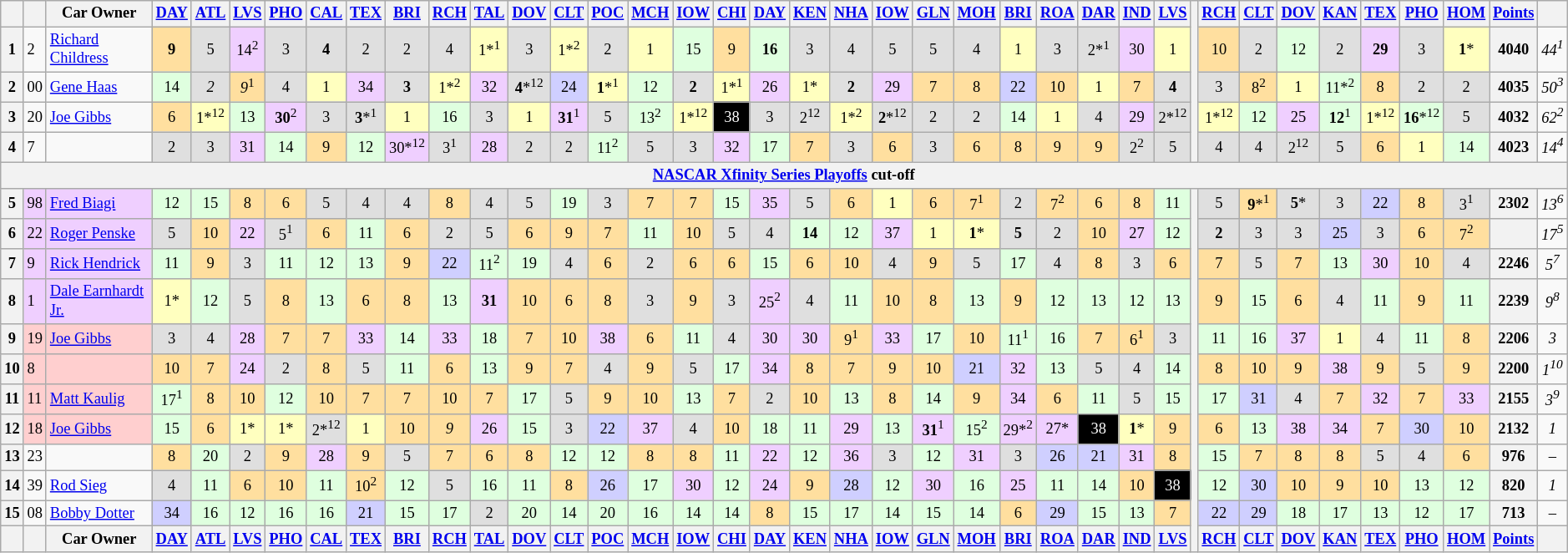<table class="wikitable" style="font-size:77%; text-align:center;">
<tr valign="top">
<th valign="middle"></th>
<th valign="middle"></th>
<th valign="middle">Car Owner</th>
<th><a href='#'>DAY</a></th>
<th><a href='#'>ATL</a></th>
<th><a href='#'>LVS</a></th>
<th><a href='#'>PHO</a></th>
<th><a href='#'>CAL</a></th>
<th><a href='#'>TEX</a></th>
<th><a href='#'>BRI</a></th>
<th><a href='#'>RCH</a></th>
<th><a href='#'>TAL</a></th>
<th><a href='#'>DOV</a></th>
<th><a href='#'>CLT</a></th>
<th><a href='#'>POC</a></th>
<th><a href='#'>MCH</a></th>
<th><a href='#'>IOW</a></th>
<th><a href='#'>CHI</a></th>
<th><a href='#'>DAY</a></th>
<th><a href='#'>KEN</a></th>
<th><a href='#'>NHA</a></th>
<th><a href='#'>IOW</a></th>
<th><a href='#'>GLN</a></th>
<th><a href='#'>MOH</a></th>
<th><a href='#'>BRI</a></th>
<th><a href='#'>ROA</a></th>
<th><a href='#'>DAR</a></th>
<th><a href='#'>IND</a></th>
<th><a href='#'>LVS</a></th>
<th rowspan=5></th>
<th><a href='#'>RCH</a></th>
<th><a href='#'>CLT</a></th>
<th><a href='#'>DOV</a></th>
<th><a href='#'>KAN</a></th>
<th><a href='#'>TEX</a></th>
<th><a href='#'>PHO</a></th>
<th><a href='#'>HOM</a></th>
<th valign="middle"><a href='#'>Points</a></th>
<th valign="middle"></th>
</tr>
<tr>
<th>1</th>
<td align="left">2</td>
<td align="left"><a href='#'>Richard Childress</a></td>
<td style="background:#ffdf9f;"><strong>9</strong></td>
<td style="background:#dfdfdf;">5</td>
<td style="background:#efcfff;">14<sup>2</sup></td>
<td style="background:#dfdfdf;">3</td>
<td style="background:#dfdfdf;"><strong>4</strong></td>
<td style="background:#dfdfdf;">2</td>
<td style="background:#dfdfdf;">2</td>
<td style="background:#dfdfdf;">4</td>
<td style="background:#ffffbf;">1*<sup>1</sup></td>
<td style="background:#dfdfdf;">3</td>
<td style="background:#ffffbf;">1*<sup>2</sup></td>
<td style="background:#dfdfdf;">2</td>
<td style="background:#ffffbf;">1</td>
<td style="background:#dfffdf;">15</td>
<td style="background:#ffdf9f;">9</td>
<td style="background:#dfffdf;"><strong>16</strong></td>
<td style="background:#dfdfdf;">3</td>
<td style="background:#dfdfdf;">4</td>
<td style="background:#dfdfdf;">5</td>
<td style="background:#dfdfdf;">5</td>
<td style="background:#dfdfdf;">4</td>
<td style="background:#ffffbf;">1</td>
<td style="background:#dfdfdf;">3</td>
<td style="background:#dfdfdf;">2*<sup>1</sup></td>
<td style="background:#efcfff;">30</td>
<td style="background:#ffffbf;">1</td>
<td style="background:#ffdf9f;">10</td>
<td style="background:#dfdfdf;">2</td>
<td style="background:#dfffdf;">12</td>
<td style="background:#dfdfdf;">2</td>
<td style="background:#efcfff;"><strong>29</strong></td>
<td style="background:#dfdfdf;">3</td>
<td style="background:#ffffbf;"><strong>1</strong>*</td>
<th>4040</th>
<td><em>44<sup>1</sup></em></td>
</tr>
<tr>
<th>2</th>
<td align="left">00</td>
<td align="left"><a href='#'>Gene Haas</a></td>
<td style="background:#dfffdf;">14</td>
<td style="background:#dfdfdf;"><em>2</em></td>
<td style="background:#ffdf9f;"><em>9</em><sup>1</sup></td>
<td style="background:#dfdfdf;">4</td>
<td style="background:#ffffbf;">1</td>
<td style="background:#efcfff;">34</td>
<td style="background:#dfdfdf;"><strong>3</strong></td>
<td style="background:#ffffbf;">1*<sup>2</sup></td>
<td style="background:#efcfff;">32</td>
<td style="background:#dfdfdf;"><strong>4</strong>*<sup>12</sup></td>
<td style="background:#cfcfff;">24</td>
<td style="background:#ffffbf;"><strong>1</strong>*<sup>1</sup></td>
<td style="background:#dfffdf;">12</td>
<td style="background:#dfdfdf;"><strong>2</strong></td>
<td style="background:#ffffbf;">1*<sup>1</sup></td>
<td style="background:#efcfff;">26</td>
<td style="background:#ffffbf;">1*</td>
<td style="background:#dfdfdf;"><strong>2</strong></td>
<td style="background:#efcfff;">29</td>
<td style="background:#ffdf9f;">7</td>
<td style="background:#ffdf9f;">8</td>
<td style="background:#cfcfff;">22</td>
<td style="background:#ffdf9f;">10</td>
<td style="background:#ffffbf;">1</td>
<td style="background:#ffdf9f;">7</td>
<td style="background:#dfdfdf;"><strong>4</strong></td>
<td style="background:#dfdfdf;">3</td>
<td style="background:#ffdf9f;">8<sup>2</sup></td>
<td style="background:#ffffbf;">1</td>
<td style="background:#dfffdf;">11*<sup>2</sup></td>
<td style="background:#ffdf9f;">8</td>
<td style="background:#dfdfdf;">2</td>
<td style="background:#dfdfdf;">2</td>
<th>4035</th>
<td><em>50<sup>3</sup></em></td>
</tr>
<tr>
<th>3</th>
<td align="left">20</td>
<td align="left"><a href='#'>Joe Gibbs</a></td>
<td style="background:#ffdf9f;">6</td>
<td style="background:#ffffbf;">1*<sup>12</sup></td>
<td style="background:#dfffdf;">13</td>
<td style="background:#efcfff;"><strong>30</strong><sup>2</sup></td>
<td style="background:#dfdfdf;">3</td>
<td style="background:#dfdfdf;"><strong>3</strong>*<sup>1</sup></td>
<td style="background:#ffffbf;">1</td>
<td style="background:#dfffdf;">16</td>
<td style="background:#dfdfdf;">3</td>
<td style="background:#ffffbf;">1</td>
<td style="background:#efcfff;"><strong>31</strong><sup>1</sup></td>
<td style="background:#dfdfdf;">5</td>
<td style="background:#dfffdf;">13<sup>2</sup></td>
<td style="background:#ffffbf;">1*<sup>12</sup></td>
<td style="background:#000000; color:white;">38</td>
<td style="background:#dfdfdf;">3</td>
<td style="background:#dfdfdf;">2<sup>12</sup></td>
<td style="background:#ffffbf;">1*<sup>2</sup></td>
<td style="background:#dfdfdf;"><strong>2</strong>*<sup>12</sup></td>
<td style="background:#dfdfdf;">2</td>
<td style="background:#dfdfdf;">2</td>
<td style="background:#dfffdf;">14</td>
<td style="background:#ffffbf;">1</td>
<td style="background:#dfdfdf;">4</td>
<td style="background:#efcfff;">29</td>
<td style="background:#dfdfdf;">2*<sup>12</sup></td>
<td style="background:#ffffbf;">1*<sup>12</sup></td>
<td style="background:#dfffdf;">12</td>
<td style="background:#efcfff;">25</td>
<td style="background:#dfffdf;"><strong>12</strong><sup>1</sup></td>
<td style="background:#ffffbf;">1*<sup>12</sup></td>
<td style="background:#dfffdf;"><strong>16</strong>*<sup>12</sup></td>
<td style="background:#dfdfdf;">5</td>
<th>4032</th>
<td><em>62<sup>2</sup></em></td>
</tr>
<tr>
<th>4</th>
<td align="left">7</td>
<td align="left"></td>
<td style="background:#dfdfdf;">2</td>
<td style="background:#dfdfdf;">3</td>
<td style="background:#efcfff;">31</td>
<td style="background:#dfffdf;">14</td>
<td style="background:#ffdf9f;">9</td>
<td style="background:#dfffdf;">12</td>
<td style="background:#efcfff;">30*<sup>12</sup></td>
<td style="background:#dfdfdf;">3<sup>1</sup></td>
<td style="background:#efcfff;">28</td>
<td style="background:#dfdfdf;">2</td>
<td style="background:#dfdfdf;">2</td>
<td style="background:#dfffdf;">11<sup>2</sup></td>
<td style="background:#dfdfdf;">5</td>
<td style="background:#dfdfdf;">3</td>
<td style="background:#efcfff;">32</td>
<td style="background:#dfffdf;">17</td>
<td style="background:#ffdf9f;">7</td>
<td style="background:#dfdfdf;">3</td>
<td style="background:#ffdf9f;">6</td>
<td style="background:#dfdfdf;">3</td>
<td style="background:#ffdf9f;">6</td>
<td style="background:#ffdf9f;">8</td>
<td style="background:#ffdf9f;">9</td>
<td style="background:#ffdf9f;">9</td>
<td style="background:#dfdfdf;">2<sup>2</sup></td>
<td style="background:#dfdfdf;">5</td>
<td style="background:#dfdfdf;">4</td>
<td style="background:#dfdfdf;">4</td>
<td style="background:#dfdfdf;">2<sup>12</sup></td>
<td style="background:#dfdfdf;">5</td>
<td style="background:#ffdf9f;">6</td>
<td style="background:#ffffbf;">1</td>
<td style="background:#dfffdf;">14</td>
<th>4023</th>
<td><em>14<sup>4</sup></em></td>
</tr>
<tr>
<th colspan="39"><a href='#'>NASCAR Xfinity Series Playoffs</a> cut-off</th>
</tr>
<tr>
<th>5</th>
<td align="left" style="background:#efcfff;">98</td>
<td align="left" style="background:#efcfff;"><a href='#'>Fred Biagi</a></td>
<td style="background:#dfffdf;">12</td>
<td style="background:#dfffdf;">15</td>
<td style="background:#ffdf9f;">8</td>
<td style="background:#ffdf9f;">6</td>
<td style="background:#dfdfdf;">5</td>
<td style="background:#dfdfdf;">4</td>
<td style="background:#dfdfdf;">4</td>
<td style="background:#ffdf9f;">8</td>
<td style="background:#dfdfdf;">4</td>
<td style="background:#dfdfdf;">5</td>
<td style="background:#dfffdf;">19</td>
<td style="background:#dfdfdf;">3</td>
<td style="background:#ffdf9f;">7</td>
<td style="background:#ffdf9f;">7</td>
<td style="background:#dfffdf;">15</td>
<td style="background:#efcfff;">35</td>
<td style="background:#dfdfdf;">5</td>
<td style="background:#ffdf9f;">6</td>
<td style="background:#ffffbf;">1</td>
<td style="background:#ffdf9f;">6</td>
<td style="background:#ffdf9f;">7<sup>1</sup></td>
<td style="background:#dfdfdf;">2</td>
<td style="background:#ffdf9f;">7<sup>2</sup></td>
<td style="background:#ffdf9f;">6</td>
<td style="background:#ffdf9f;">8</td>
<td style="background:#dfffdf;">11</td>
<th rowspan=12></th>
<td style="background:#dfdfdf;">5</td>
<td style="background:#ffdf9f;"><strong>9</strong>*<sup>1</sup></td>
<td style="background:#dfdfdf;"><strong>5</strong>*</td>
<td style="background:#dfdfdf;">3</td>
<td style="background:#cfcfff;">22</td>
<td style="background:#ffdf9f;">8</td>
<td style="background:#dfdfdf;">3<sup>1</sup></td>
<th>2302</th>
<td><em>13<sup>6</sup></em></td>
</tr>
<tr>
<th>6</th>
<td align="left" style="background:#efcfff;">22</td>
<td align="left" style="background:#efcfff;"><a href='#'>Roger Penske</a></td>
<td style="background:#dfdfdf;">5</td>
<td style="background:#ffdf9f;">10</td>
<td style="background:#efcfff;">22</td>
<td style="background:#dfdfdf;">5<sup>1</sup></td>
<td style="background:#ffdf9f;">6</td>
<td style="background:#dfffdf;">11</td>
<td style="background:#ffdf9f;">6</td>
<td style="background:#dfdfdf;">2</td>
<td style="background:#dfdfdf;">5</td>
<td style="background:#ffdf9f;">6</td>
<td style="background:#ffdf9f;">9</td>
<td style="background:#ffdf9f;">7</td>
<td style="background:#dfffdf;">11</td>
<td style="background:#ffdf9f;">10</td>
<td style="background:#dfdfdf;">5</td>
<td style="background:#dfdfdf;">4</td>
<td style="background:#dfffdf;"><strong>14</strong></td>
<td style="background:#dfffdf;">12</td>
<td style="background:#efcfff;">37</td>
<td style="background:#ffffbf;">1</td>
<td style="background:#ffffbf;"><strong>1</strong>*</td>
<td style="background:#dfdfdf;"><strong>5</strong></td>
<td style="background:#dfdfdf;">2</td>
<td style="background:#ffdf9f;">10</td>
<td style="background:#efcfff;">27</td>
<td style="background:#dfffdf;">12</td>
<td style="background:#dfdfdf;"><strong>2</strong></td>
<td style="background:#dfdfdf;">3</td>
<td style="background:#dfdfdf;">3</td>
<td style="background:#cfcfff;">25</td>
<td style="background:#dfdfdf;">3</td>
<td style="background:#ffdf9f;">6</td>
<td style="background:#ffdf9f;">7<sup>2</sup></td>
<th></th>
<td><em>17<sup>5</sup></em></td>
</tr>
<tr>
<th>7</th>
<td align="left" style="background:#efcfff;">9</td>
<td align="left" style="background:#efcfff;"><a href='#'>Rick Hendrick</a></td>
<td style="background:#dfffdf;">11</td>
<td style="background:#ffdf9f;">9</td>
<td style="background:#dfdfdf;">3</td>
<td style="background:#dfffdf;">11</td>
<td style="background:#dfffdf;">12</td>
<td style="background:#dfffdf;">13</td>
<td style="background:#ffdf9f;">9</td>
<td style="background:#cfcfff;">22</td>
<td style="background:#dfffdf;">11<sup>2</sup></td>
<td style="background:#dfffdf;">19</td>
<td style="background:#dfdfdf;">4</td>
<td style="background:#ffdf9f;">6</td>
<td style="background:#dfdfdf;">2</td>
<td style="background:#ffdf9f;">6</td>
<td style="background:#ffdf9f;">6</td>
<td style="background:#dfffdf;">15</td>
<td style="background:#ffdf9f;">6</td>
<td style="background:#ffdf9f;">10</td>
<td style="background:#dfdfdf;">4</td>
<td style="background:#ffdf9f;">9</td>
<td style="background:#dfdfdf;">5</td>
<td style="background:#dfffdf;">17</td>
<td style="background:#dfdfdf;">4</td>
<td style="background:#ffdf9f;">8</td>
<td style="background:#dfdfdf;">3</td>
<td style="background:#ffdf9f;">6</td>
<td style="background:#ffdf9f;">7</td>
<td style="background:#dfdfdf;">5</td>
<td style="background:#ffdf9f;">7</td>
<td style="background:#dfffdf;">13</td>
<td style="background:#efcfff;">30</td>
<td style="background:#ffdf9f;">10</td>
<td style="background:#dfdfdf;">4</td>
<th>2246</th>
<td><em>5<sup>7</sup></em></td>
</tr>
<tr>
<th>8</th>
<td align="left" style="background:#efcfff;">1</td>
<td align="left" style="background:#efcfff;"><a href='#'>Dale Earnhardt Jr.</a></td>
<td style="background:#ffffbf;">1*</td>
<td style="background:#dfffdf;">12</td>
<td style="background:#dfdfdf;">5</td>
<td style="background:#ffdf9f;">8</td>
<td style="background:#dfffdf;">13</td>
<td style="background:#ffdf9f;">6</td>
<td style="background:#ffdf9f;">8</td>
<td style="background:#dfffdf;">13</td>
<td style="background:#efcfff;"><strong>31</strong></td>
<td style="background:#ffdf9f;">10</td>
<td style="background:#ffdf9f;">6</td>
<td style="background:#ffdf9f;">8</td>
<td style="background:#dfdfdf;">3</td>
<td style="background:#ffdf9f;">9</td>
<td style="background:#dfdfdf;">3</td>
<td style="background:#efcfff;">25<sup>2</sup></td>
<td style="background:#dfdfdf;">4</td>
<td style="background:#dfffdf;">11</td>
<td style="background:#ffdf9f;">10</td>
<td style="background:#ffdf9f;">8</td>
<td style="background:#dfffdf;">13</td>
<td style="background:#ffdf9f;">9</td>
<td style="background:#dfffdf;">12</td>
<td style="background:#dfffdf;">13</td>
<td style="background:#dfffdf;">12</td>
<td style="background:#dfffdf;">13</td>
<td style="background:#ffdf9f;">9</td>
<td style="background:#dfffdf;">15</td>
<td style="background:#ffdf9f;">6</td>
<td style="background:#dfdfdf;">4</td>
<td style="background:#dfffdf;">11</td>
<td style="background:#ffdf9f;">9</td>
<td style="background:#dfffdf;">11</td>
<th>2239</th>
<td><em>9<sup>8</sup></em></td>
</tr>
<tr>
<th>9</th>
<td align="left" style="background:#ffcfcf;">19</td>
<td align="left" style="background:#ffcfcf;"><a href='#'>Joe Gibbs</a></td>
<td style="background:#dfdfdf;">3</td>
<td style="background:#dfdfdf;">4</td>
<td style="background:#efcfff;">28</td>
<td style="background:#ffdf9f;">7</td>
<td style="background:#ffdf9f;">7</td>
<td style="background:#efcfff;">33</td>
<td style="background:#dfffdf;">14</td>
<td style="background:#efcfff;">33</td>
<td style="background:#dfffdf;">18</td>
<td style="background:#ffdf9f;">7</td>
<td style="background:#ffdf9f;">10</td>
<td style="background:#efcfff;">38</td>
<td style="background:#ffdf9f;">6</td>
<td style="background:#dfffdf;">11</td>
<td style="background:#dfdfdf;">4</td>
<td style="background:#efcfff;">30</td>
<td style="background:#efcfff;">30</td>
<td style="background:#ffdf9f;">9<sup>1</sup></td>
<td style="background:#efcfff;">33</td>
<td style="background:#dfffdf;">17</td>
<td style="background:#ffdf9f;">10</td>
<td style="background:#dfffdf;">11<sup>1</sup></td>
<td style="background:#dfffdf;">16</td>
<td style="background:#ffdf9f;">7</td>
<td style="background:#ffdf9f;">6<sup>1</sup></td>
<td style="background:#dfdfdf;">3</td>
<td style="background:#dfffdf;">11</td>
<td style="background:#dfffdf;">16</td>
<td style="background:#efcfff;">37</td>
<td style="background:#ffffbf;">1</td>
<td style="background:#dfdfdf;">4</td>
<td style="background:#dfffdf;">11</td>
<td style="background:#ffdf9f;">8</td>
<th>2206</th>
<td><em>3</em></td>
</tr>
<tr>
<th>10</th>
<td align="left" style="background:#ffcfcf;">8</td>
<td align="left" style="background:#ffcfcf;"></td>
<td style="background:#ffdf9f;">10</td>
<td style="background:#ffdf9f;">7</td>
<td style="background:#efcfff;">24</td>
<td style="background:#dfdfdf;">2</td>
<td style="background:#ffdf9f;">8</td>
<td style="background:#dfdfdf;">5</td>
<td style="background:#dfffdf;">11</td>
<td style="background:#ffdf9f;">6</td>
<td style="background:#dfffdf;">13</td>
<td style="background:#ffdf9f;">9</td>
<td style="background:#ffdf9f;">7</td>
<td style="background:#dfdfdf;">4</td>
<td style="background:#ffdf9f;">9</td>
<td style="background:#dfdfdf;">5</td>
<td style="background:#dfffdf;">17</td>
<td style="background:#efcfff;">34</td>
<td style="background:#ffdf9f;">8</td>
<td style="background:#ffdf9f;">7</td>
<td style="background:#ffdf9f;">9</td>
<td style="background:#ffdf9f;">10</td>
<td style="background:#cfcfff;">21</td>
<td style="background:#efcfff;">32</td>
<td style="background:#dfffdf;">13</td>
<td style="background:#dfdfdf;">5</td>
<td style="background:#dfdfdf;">4</td>
<td style="background:#dfffdf;">14</td>
<td style="background:#ffdf9f;">8</td>
<td style="background:#ffdf9f;">10</td>
<td style="background:#ffdf9f;">9</td>
<td style="background:#efcfff;">38</td>
<td style="background:#ffdf9f;">9</td>
<td style="background:#dfdfdf;">5</td>
<td style="background:#ffdf9f;">9</td>
<th>2200</th>
<td><em>1<sup>10</sup></em></td>
</tr>
<tr>
<th>11</th>
<td align="left" style="background:#ffcfcf;">11</td>
<td align="left" style="background:#ffcfcf;"><a href='#'>Matt Kaulig</a></td>
<td style="background:#dfffdf;">17<sup>1</sup></td>
<td style="background:#ffdf9f;">8</td>
<td style="background:#ffdf9f;">10</td>
<td style="background:#dfffdf;">12</td>
<td style="background:#ffdf9f;">10</td>
<td style="background:#ffdf9f;">7</td>
<td style="background:#ffdf9f;">7</td>
<td style="background:#ffdf9f;">10</td>
<td style="background:#ffdf9f;">7</td>
<td style="background:#dfffdf;">17</td>
<td style="background:#dfdfdf;">5</td>
<td style="background:#ffdf9f;">9</td>
<td style="background:#ffdf9f;">10</td>
<td style="background:#dfffdf;">13</td>
<td style="background:#ffdf9f;">7</td>
<td style="background:#dfdfdf;">2</td>
<td style="background:#ffdf9f;">10</td>
<td style="background:#dfffdf;">13</td>
<td style="background:#ffdf9f;">8</td>
<td style="background:#dfffdf;">14</td>
<td style="background:#ffdf9f;">9</td>
<td style="background:#efcfff;">34</td>
<td style="background:#ffdf9f;">6</td>
<td style="background:#dfffdf;">11</td>
<td style="background:#dfdfdf;">5</td>
<td style="background:#dfffdf;">15</td>
<td style="background:#dfffdf;">17</td>
<td style="background:#cfcfff;">31</td>
<td style="background:#dfdfdf;">4</td>
<td style="background:#ffdf9f;">7</td>
<td style="background:#efcfff;">32</td>
<td style="background:#ffdf9f;">7</td>
<td style="background:#efcfff;">33</td>
<th>2155</th>
<td><em>3<sup>9</sup></em></td>
</tr>
<tr>
<th>12</th>
<td align="left" style="background:#ffcfcf;">18</td>
<td align="left" style="background:#ffcfcf;"><a href='#'>Joe Gibbs</a></td>
<td style="background:#dfffdf;">15</td>
<td style="background:#ffdf9f;">6</td>
<td style="background:#ffffbf;">1*</td>
<td style="background:#ffffbf;">1*</td>
<td style="background:#dfdfdf;">2*<sup>12</sup></td>
<td style="background:#ffffbf;">1</td>
<td style="background:#ffdf9f;">10</td>
<td style="background:#ffdf9f;"><em>9</em></td>
<td style="background:#efcfff;">26</td>
<td style="background:#dfffdf;">15</td>
<td style="background:#dfdfdf;">3</td>
<td style="background:#cfcfff;">22</td>
<td style="background:#efcfff;">37</td>
<td style="background:#dfdfdf;">4</td>
<td style="background:#ffdf9f;">10</td>
<td style="background:#dfffdf;">18</td>
<td style="background:#dfffdf;">11</td>
<td style="background:#efcfff;">29</td>
<td style="background:#dfffdf;">13</td>
<td style="background:#efcfff;"><strong>31</strong><sup>1</sup></td>
<td style="background:#dfffdf;">15<sup>2</sup></td>
<td style="background:#efcfff;">29*<sup>2</sup></td>
<td style="background:#efcfff;">27*</td>
<td style="background:#000000; color:white;">38</td>
<td style="background:#ffffbf;"><strong>1</strong>*</td>
<td style="background:#ffdf9f;">9</td>
<td style="background:#ffdf9f;">6</td>
<td style="background:#dfffdf;">13</td>
<td style="background:#efcfff;">38</td>
<td style="background:#efcfff;">34</td>
<td style="background:#ffdf9f;">7</td>
<td style="background:#cfcfff;">30</td>
<td style="background:#ffdf9f;">10</td>
<th>2132</th>
<td><em>1</em></td>
</tr>
<tr>
<th>13</th>
<td align="left">23</td>
<td align="left"></td>
<td style="background:#ffdf9f;">8</td>
<td style="background:#dfffdf;">20</td>
<td style="background:#dfdfdf;">2</td>
<td style="background:#ffdf9f;">9</td>
<td style="background:#efcfff;">28</td>
<td style="background:#ffdf9f;">9</td>
<td style="background:#dfdfdf;">5</td>
<td style="background:#ffdf9f;">7</td>
<td style="background:#ffdf9f;">6</td>
<td style="background:#ffdf9f;">8</td>
<td style="background:#dfffdf;">12</td>
<td style="background:#dfffdf;">12</td>
<td style="background:#ffdf9f;">8</td>
<td style="background:#ffdf9f;">8</td>
<td style="background:#dfffdf;">11</td>
<td style="background:#efcfff;">22</td>
<td style="background:#dfffdf;">12</td>
<td style="background:#efcfff;">36</td>
<td style="background:#dfdfdf;">3</td>
<td style="background:#dfffdf;">12</td>
<td style="background:#efcfff;">31</td>
<td style="background:#dfdfdf;">3</td>
<td style="background:#cfcfff;">26</td>
<td style="background:#cfcfff;">21</td>
<td style="background:#efcfff;">31</td>
<td style="background:#ffdf9f;">8</td>
<td style="background:#dfffdf;">15</td>
<td style="background:#ffdf9f;">7</td>
<td style="background:#ffdf9f;">8</td>
<td style="background:#ffdf9f;">8</td>
<td style="background:#dfdfdf;">5</td>
<td style="background:#dfdfdf;">4</td>
<td style="background:#ffdf9f;">6</td>
<th>976</th>
<td><em>–</em></td>
</tr>
<tr>
<th>14</th>
<td align="left">39</td>
<td align="left"><a href='#'>Rod Sieg</a></td>
<td style="background:#dfdfdf;">4</td>
<td style="background:#dfffdf;">11</td>
<td style="background:#ffdf9f;">6</td>
<td style="background:#ffdf9f;">10</td>
<td style="background:#dfffdf;">11</td>
<td style="background:#ffdf9f;">10<sup>2</sup></td>
<td style="background:#dfffdf;">12</td>
<td style="background:#dfdfdf;">5</td>
<td style="background:#dfffdf;">16</td>
<td style="background:#dfffdf;">11</td>
<td style="background:#ffdf9f;">8</td>
<td style="background:#cfcfff;">26</td>
<td style="background:#dfffdf;">17</td>
<td style="background:#efcfff;">30</td>
<td style="background:#dfffdf;">12</td>
<td style="background:#efcfff;">24</td>
<td style="background:#ffdf9f;">9</td>
<td style="background:#cfcfff;">28</td>
<td style="background:#dfffdf;">12</td>
<td style="background:#efcfff;">30</td>
<td style="background:#dfffdf;">16</td>
<td style="background:#efcfff;">25</td>
<td style="background:#dfffdf;">11</td>
<td style="background:#dfffdf;">14</td>
<td style="background:#ffdf9f;">10</td>
<td style="background:#000000; color:white;">38</td>
<td style="background:#dfffdf;">12</td>
<td style="background:#cfcfff;">30</td>
<td style="background:#ffdf9f;">10</td>
<td style="background:#ffdf9f;">9</td>
<td style="background:#ffdf9f;">10</td>
<td style="background:#dfffdf;">13</td>
<td style="background:#dfffdf;">12</td>
<th>820</th>
<td><em>1</em></td>
</tr>
<tr>
<th>15</th>
<td align="left">08</td>
<td align="left"><a href='#'>Bobby Dotter</a></td>
<td style="background:#cfcfff;">34</td>
<td style="background:#dfffdf;">16</td>
<td style="background:#dfffdf;">12</td>
<td style="background:#dfffdf;">16</td>
<td style="background:#dfffdf;">16</td>
<td style="background:#cfcfff;">21</td>
<td style="background:#dfffdf;">15</td>
<td style="background:#dfffdf;">17</td>
<td style="background:#dfdfdf;">2</td>
<td style="background:#dfffdf;">20</td>
<td style="background:#dfffdf;">14</td>
<td style="background:#dfffdf;">20</td>
<td style="background:#dfffdf;">16</td>
<td style="background:#dfffdf;">14</td>
<td style="background:#dfffdf;">14</td>
<td style="background:#ffdf9f;">8</td>
<td style="background:#dfffdf;">15</td>
<td style="background:#dfffdf;">17</td>
<td style="background:#dfffdf;">14</td>
<td style="background:#dfffdf;">15</td>
<td style="background:#dfffdf;">14</td>
<td style="background:#ffdf9f;">6</td>
<td style="background:#cfcfff;">29</td>
<td style="background:#dfffdf;">15</td>
<td style="background:#dfffdf;">13</td>
<td style="background:#ffdf9f;">7</td>
<td style="background:#cfcfff;">22</td>
<td style="background:#cfcfff;">29</td>
<td style="background:#dfffdf;">18</td>
<td style="background:#dfffdf;">17</td>
<td style="background:#dfffdf;">13</td>
<td style="background:#dfffdf;">12</td>
<td style="background:#dfffdf;">17</td>
<th>713</th>
<td><em>–</em></td>
</tr>
<tr>
<th valign="middle"></th>
<th valign="middle"></th>
<th valign="middle">Car Owner</th>
<th><a href='#'>DAY</a></th>
<th><a href='#'>ATL</a></th>
<th><a href='#'>LVS</a></th>
<th><a href='#'>PHO</a></th>
<th><a href='#'>CAL</a></th>
<th><a href='#'>TEX</a></th>
<th><a href='#'>BRI</a></th>
<th><a href='#'>RCH</a></th>
<th><a href='#'>TAL</a></th>
<th><a href='#'>DOV</a></th>
<th><a href='#'>CLT</a></th>
<th><a href='#'>POC</a></th>
<th><a href='#'>MCH</a></th>
<th><a href='#'>IOW</a></th>
<th><a href='#'>CHI</a></th>
<th><a href='#'>DAY</a></th>
<th><a href='#'>KEN</a></th>
<th><a href='#'>NHA</a></th>
<th><a href='#'>IOW</a></th>
<th><a href='#'>GLN</a></th>
<th><a href='#'>MOH</a></th>
<th><a href='#'>BRI</a></th>
<th><a href='#'>ROA</a></th>
<th><a href='#'>DAR</a></th>
<th><a href='#'>IND</a></th>
<th><a href='#'>LVS</a></th>
<th><a href='#'>RCH</a></th>
<th><a href='#'>CLT</a></th>
<th><a href='#'>DOV</a></th>
<th><a href='#'>KAN</a></th>
<th><a href='#'>TEX</a></th>
<th><a href='#'>PHO</a></th>
<th><a href='#'>HOM</a></th>
<th valign="middle"><a href='#'>Points</a></th>
<th valign="middle"></th>
</tr>
</table>
